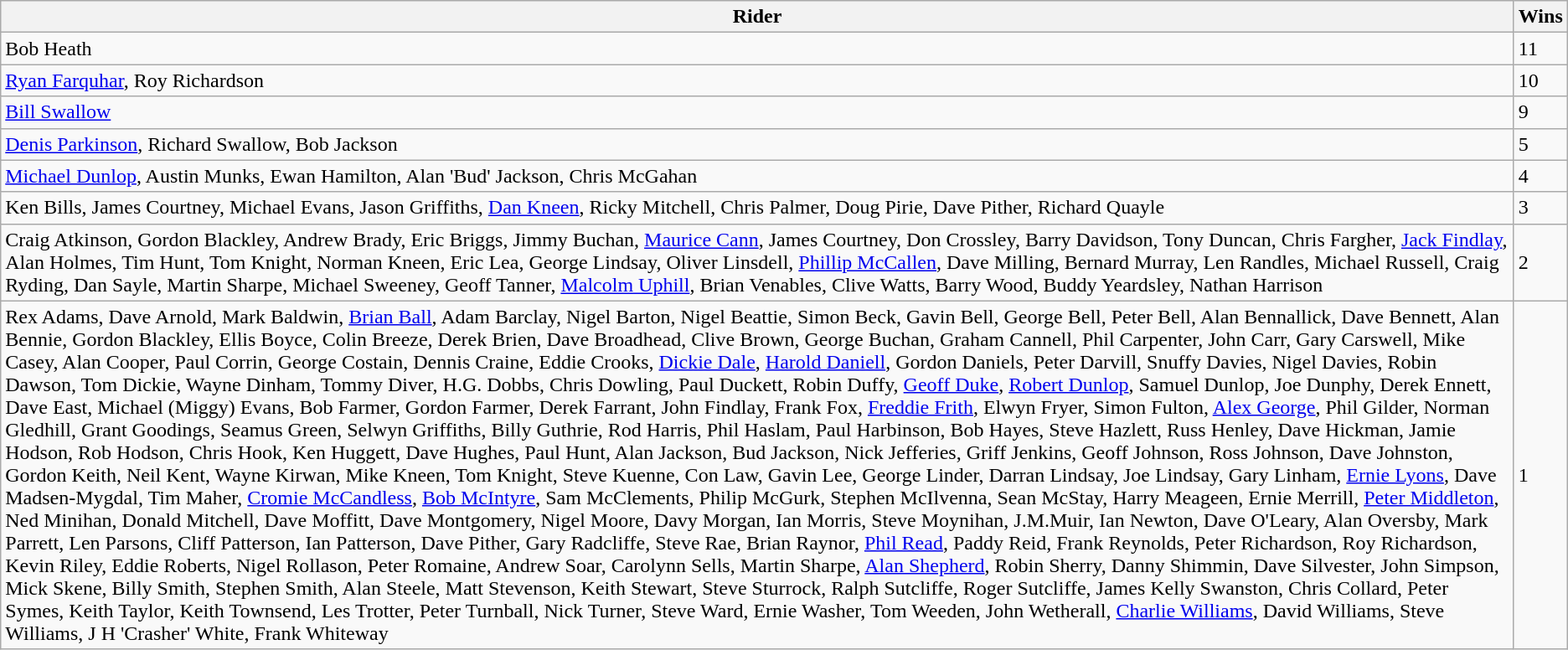<table class="wikitable">
<tr>
<th>Rider</th>
<th>Wins</th>
</tr>
<tr>
<td>Bob Heath</td>
<td>11</td>
</tr>
<tr>
<td><a href='#'>Ryan Farquhar</a>, Roy Richardson</td>
<td>10</td>
</tr>
<tr>
<td><a href='#'>Bill Swallow</a></td>
<td>9</td>
</tr>
<tr>
<td><a href='#'>Denis Parkinson</a>,  Richard Swallow, Bob Jackson</td>
<td>5</td>
</tr>
<tr>
<td><a href='#'>Michael Dunlop</a>, Austin Munks, Ewan Hamilton, Alan 'Bud' Jackson, Chris McGahan</td>
<td>4</td>
</tr>
<tr>
<td>Ken Bills, James Courtney, Michael Evans, Jason Griffiths, <a href='#'>Dan Kneen</a>, Ricky Mitchell, Chris Palmer, Doug Pirie, Dave Pither, Richard Quayle</td>
<td>3</td>
</tr>
<tr>
<td>Craig Atkinson, Gordon Blackley, Andrew Brady, Eric Briggs, Jimmy Buchan, <a href='#'>Maurice Cann</a>, James Courtney, Don Crossley, Barry Davidson, Tony Duncan, Chris Fargher, <a href='#'>Jack Findlay</a>, Alan Holmes, Tim Hunt, Tom Knight, Norman Kneen, Eric Lea, George Lindsay, Oliver Linsdell, <a href='#'>Phillip McCallen</a>, Dave Milling, Bernard Murray, Len Randles, Michael Russell, Craig Ryding, Dan Sayle, Martin Sharpe, Michael Sweeney, Geoff Tanner, <a href='#'>Malcolm Uphill</a>, Brian Venables, Clive Watts, Barry Wood, Buddy Yeardsley, Nathan Harrison</td>
<td>2</td>
</tr>
<tr>
<td>Rex Adams, Dave Arnold, Mark Baldwin, <a href='#'>Brian Ball</a>, Adam Barclay, Nigel Barton,  Nigel Beattie, Simon Beck, Gavin Bell, George Bell, Peter Bell, Alan Bennallick, Dave Bennett, Alan Bennie, Gordon Blackley, Ellis Boyce, Colin Breeze, Derek Brien, Dave Broadhead, Clive Brown, George Buchan, Graham Cannell, Phil Carpenter, John Carr, Gary Carswell, Mike Casey, Alan Cooper, Paul Corrin, George Costain, Dennis Craine, Eddie Crooks, <a href='#'>Dickie Dale</a>, <a href='#'>Harold Daniell</a>, Gordon Daniels, Peter Darvill, Snuffy Davies, Nigel Davies, Robin Dawson, Tom Dickie, Wayne Dinham, Tommy Diver, H.G. Dobbs, Chris Dowling, Paul Duckett, Robin Duffy, <a href='#'>Geoff Duke</a>, <a href='#'>Robert Dunlop</a>, Samuel Dunlop, Joe Dunphy, Derek Ennett, Dave East, Michael (Miggy) Evans, Bob Farmer, Gordon Farmer, Derek Farrant, John Findlay, Frank Fox, <a href='#'>Freddie Frith</a>, Elwyn Fryer, Simon Fulton, <a href='#'>Alex George</a>, Phil Gilder, Norman Gledhill, Grant Goodings, Seamus Green, Selwyn Griffiths, Billy Guthrie, Rod Harris, Phil Haslam, Paul Harbinson, Bob Hayes, Steve Hazlett, Russ Henley, Dave Hickman, Jamie Hodson, Rob Hodson, Chris Hook, Ken Huggett, Dave Hughes, Paul Hunt, Alan Jackson, Bud Jackson, Nick Jefferies, Griff Jenkins, Geoff Johnson, Ross Johnson, Dave Johnston, Gordon Keith, Neil Kent, Wayne Kirwan, Mike Kneen, Tom Knight, Steve Kuenne, Con Law, Gavin Lee, George Linder, Darran Lindsay, Joe Lindsay, Gary Linham, <a href='#'>Ernie Lyons</a>, Dave Madsen-Mygdal, Tim Maher, <a href='#'>Cromie McCandless</a>, <a href='#'>Bob McIntyre</a>, Sam McClements, Philip McGurk, Stephen McIlvenna, Sean McStay, Harry Meageen, Ernie Merrill, <a href='#'>Peter Middleton</a>, Ned Minihan, Donald Mitchell, Dave Moffitt, Dave Montgomery, Nigel Moore, Davy Morgan, Ian Morris, Steve Moynihan, J.M.Muir, Ian Newton, Dave O'Leary,  Alan Oversby,  Mark Parrett, Len Parsons, Cliff Patterson, Ian Patterson, Dave Pither, Gary Radcliffe, Steve Rae, Brian Raynor, <a href='#'>Phil Read</a>, Paddy Reid, Frank Reynolds, Peter Richardson, Roy Richardson, Kevin Riley, Eddie Roberts, Nigel Rollason, Peter Romaine, Andrew Soar, Carolynn Sells, Martin Sharpe, <a href='#'>Alan Shepherd</a>, Robin Sherry, Danny Shimmin, Dave Silvester, John Simpson, Mick Skene, Billy Smith, Stephen Smith, Alan Steele, Matt Stevenson, Keith Stewart, Steve Sturrock, Ralph Sutcliffe, Roger Sutcliffe, James Kelly Swanston, Chris Collard, Peter Symes, Keith Taylor, Keith Townsend, Les Trotter, Peter Turnball, Nick Turner, Steve Ward, Ernie Washer, Tom Weeden, John Wetherall, <a href='#'>Charlie Williams</a>, David Williams, Steve Williams, J H 'Crasher' White, Frank Whiteway</td>
<td>1</td>
</tr>
</table>
